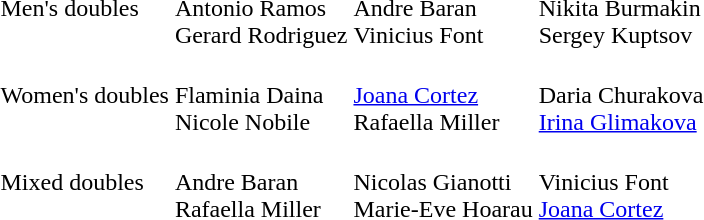<table>
<tr>
<td>Men's doubles<br></td>
<td><br>Antonio Ramos<br>Gerard Rodriguez</td>
<td><br>Andre Baran<br>Vinicius Font</td>
<td><br>Nikita Burmakin<br>Sergey Kuptsov</td>
</tr>
<tr>
<td>Women's doubles<br></td>
<td><br>Flaminia Daina<br>Nicole Nobile</td>
<td><br><a href='#'>Joana Cortez</a><br>Rafaella Miller</td>
<td><br>Daria Churakova<br><a href='#'>Irina Glimakova</a></td>
</tr>
<tr>
<td>Mixed doubles<br></td>
<td><br>Andre Baran<br>Rafaella Miller</td>
<td><br>Nicolas Gianotti<br>Marie-Eve Hoarau</td>
<td><br>Vinicius Font<br><a href='#'>Joana Cortez</a></td>
</tr>
<tr>
</tr>
</table>
